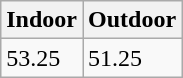<table class="wikitable" border="1" align="upright">
<tr>
<th>Indoor</th>
<th>Outdoor</th>
</tr>
<tr>
<td>53.25</td>
<td>51.25</td>
</tr>
</table>
